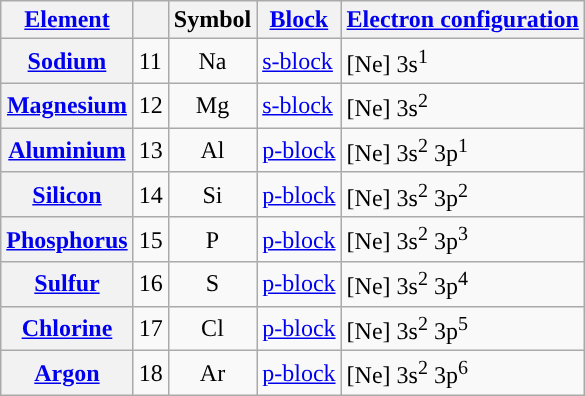<table class="wikitable floatright">
<tr>
<th scope="col"><a href='#'>Element</a></th>
<th scope="col"></th>
<th scope="col">Symbol</th>
<th scope="col"><a href='#'>Block</a></th>
<th scope="col"><a href='#'>Electron configuration</a></th>
</tr>
<tr style="background-color: ">
<th scope="row"><a href='#'>Sodium</a></th>
<td>11</td>
<td style="text-align: center">Na</td>
<td><a href='#'>s-block</a></td>
<td>[Ne] 3s<sup>1</sup></td>
</tr>
<tr style="background-color: ">
<th scope="row"><a href='#'>Magnesium</a></th>
<td>12</td>
<td style="text-align: center">Mg</td>
<td><a href='#'>s-block</a></td>
<td>[Ne] 3s<sup>2</sup></td>
</tr>
<tr style="background-color: ">
<th scope="row"><a href='#'>Aluminium</a></th>
<td>13</td>
<td style="text-align: center">Al</td>
<td><a href='#'>p-block</a></td>
<td>[Ne] 3s<sup>2</sup> 3p<sup>1</sup></td>
</tr>
<tr style="background-color: ">
<th scope="row"><a href='#'>Silicon</a></th>
<td>14</td>
<td style="text-align: center">Si</td>
<td><a href='#'>p-block</a></td>
<td>[Ne] 3s<sup>2</sup> 3p<sup>2</sup></td>
</tr>
<tr style="background-color: ">
<th scope="row"><a href='#'>Phosphorus</a></th>
<td>15</td>
<td style="text-align: center">P</td>
<td><a href='#'>p-block</a></td>
<td>[Ne] 3s<sup>2</sup> 3p<sup>3</sup></td>
</tr>
<tr style="background-color: ">
<th scope="row"><a href='#'>Sulfur</a></th>
<td>16</td>
<td style="text-align: center">S</td>
<td><a href='#'>p-block</a></td>
<td>[Ne] 3s<sup>2</sup> 3p<sup>4</sup></td>
</tr>
<tr style="background-color: ">
<th scope="row"><a href='#'>Chlorine</a></th>
<td>17</td>
<td style="text-align: center">Cl</td>
<td><a href='#'>p-block</a></td>
<td>[Ne] 3s<sup>2</sup> 3p<sup>5</sup></td>
</tr>
<tr style="background-color: ">
<th scope="row"><a href='#'>Argon</a></th>
<td>18</td>
<td style="text-align: center">Ar</td>
<td><a href='#'>p-block</a></td>
<td>[Ne] 3s<sup>2</sup> 3p<sup>6</sup></td>
</tr>
</table>
